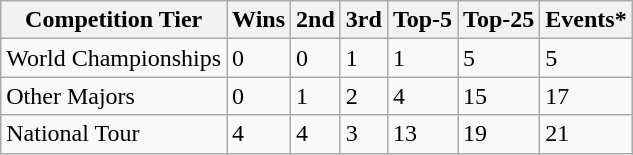<table class="wikitable">
<tr>
<th>Competition Tier</th>
<th>Wins</th>
<th>2nd</th>
<th>3rd</th>
<th>Top-5</th>
<th>Top-25</th>
<th>Events*</th>
</tr>
<tr>
<td>World Championships</td>
<td>0</td>
<td>0</td>
<td>1</td>
<td>1</td>
<td>5</td>
<td>5</td>
</tr>
<tr>
<td>Other Majors</td>
<td>0</td>
<td>1</td>
<td>2</td>
<td>4</td>
<td>15</td>
<td>17</td>
</tr>
<tr>
<td>National Tour</td>
<td>4</td>
<td>4</td>
<td>3</td>
<td>13</td>
<td>19</td>
<td>21</td>
</tr>
</table>
